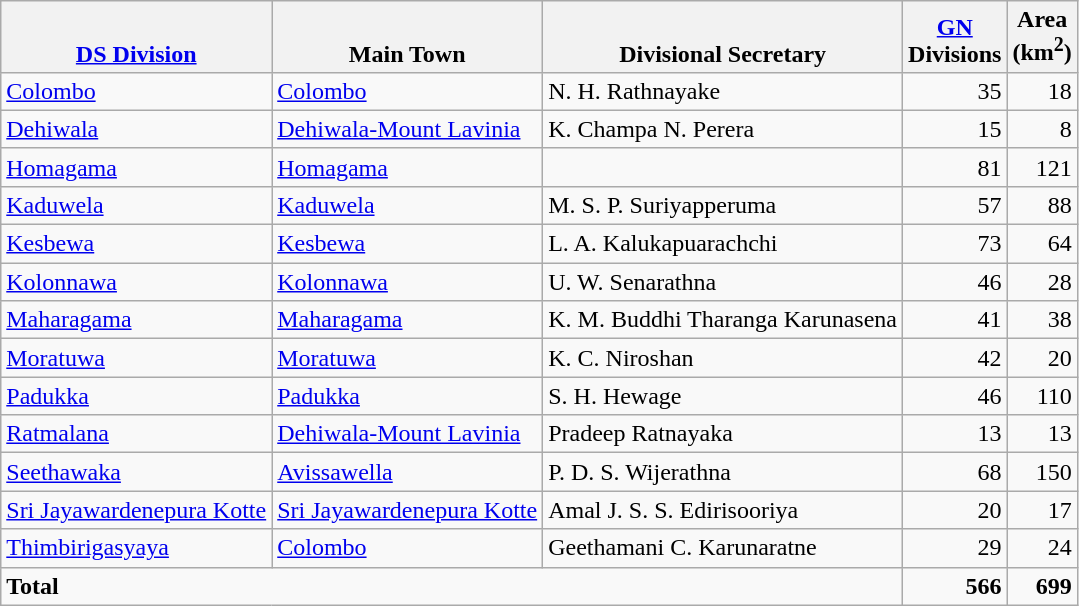<table class="wikitable" style="text-align:right;">
<tr style="vertical-align:bottom;">
<th><a href='#'>DS Division</a></th>
<th>Main Town</th>
<th>Divisional Secretary</th>
<th><a href='#'>GN</a><br>Divisions<br></th>
<th>Area<br>(km<sup>2</sup>)<br></th>
</tr>
<tr>
<td align=left><a href='#'>Colombo</a></td>
<td align=left><a href='#'>Colombo</a></td>
<td align=left>N. H. Rathnayake</td>
<td>35</td>
<td>18</td>
</tr>
<tr>
<td align=left><a href='#'>Dehiwala</a></td>
<td align=left><a href='#'>Dehiwala-Mount Lavinia</a></td>
<td align=left>K. Champa N. Perera</td>
<td>15</td>
<td>8</td>
</tr>
<tr>
<td align=left><a href='#'>Homagama</a></td>
<td align=left><a href='#'>Homagama</a></td>
<td align=left></td>
<td>81</td>
<td>121</td>
</tr>
<tr>
<td align=left><a href='#'>Kaduwela</a></td>
<td align=left><a href='#'>Kaduwela</a></td>
<td align=left>M. S. P. Suriyapperuma</td>
<td>57</td>
<td>88</td>
</tr>
<tr>
<td align=left><a href='#'>Kesbewa</a></td>
<td align=left><a href='#'>Kesbewa</a></td>
<td align=left>L. A. Kalukapuarachchi</td>
<td>73</td>
<td>64</td>
</tr>
<tr>
<td align=left><a href='#'>Kolonnawa</a></td>
<td align=left><a href='#'>Kolonnawa</a></td>
<td align=left>U. W. Senarathna</td>
<td>46</td>
<td>28</td>
</tr>
<tr>
<td align=left><a href='#'>Maharagama</a></td>
<td align=left><a href='#'>Maharagama</a></td>
<td align=left>K. M. Buddhi Tharanga Karunasena</td>
<td>41</td>
<td>38</td>
</tr>
<tr>
<td align=left><a href='#'>Moratuwa</a></td>
<td align=left><a href='#'>Moratuwa</a></td>
<td align=left>K. C. Niroshan</td>
<td>42</td>
<td>20</td>
</tr>
<tr>
<td align=left><a href='#'>Padukka</a></td>
<td align=left><a href='#'>Padukka</a></td>
<td align=left>S. H. Hewage</td>
<td>46</td>
<td>110</td>
</tr>
<tr>
<td align=left><a href='#'>Ratmalana</a></td>
<td align=left><a href='#'>Dehiwala-Mount Lavinia</a></td>
<td align=left>Pradeep Ratnayaka</td>
<td>13</td>
<td>13</td>
</tr>
<tr>
<td align=left><a href='#'>Seethawaka</a></td>
<td align=left><a href='#'>Avissawella</a></td>
<td align=left>P. D. S. Wijerathna</td>
<td>68</td>
<td>150</td>
</tr>
<tr>
<td align=left><a href='#'>Sri Jayawardenepura Kotte</a></td>
<td align=left><a href='#'>Sri Jayawardenepura Kotte</a></td>
<td align=left>Amal J. S. S. Edirisooriya</td>
<td>20</td>
<td>17</td>
</tr>
<tr>
<td align=left><a href='#'>Thimbirigasyaya</a></td>
<td align=left><a href='#'>Colombo</a></td>
<td align=left>Geethamani C. Karunaratne</td>
<td>29</td>
<td>24</td>
</tr>
<tr style="font-weight:bold">
<td style="text-align:left;" colspan="3">Total</td>
<td>566</td>
<td>699</td>
</tr>
</table>
